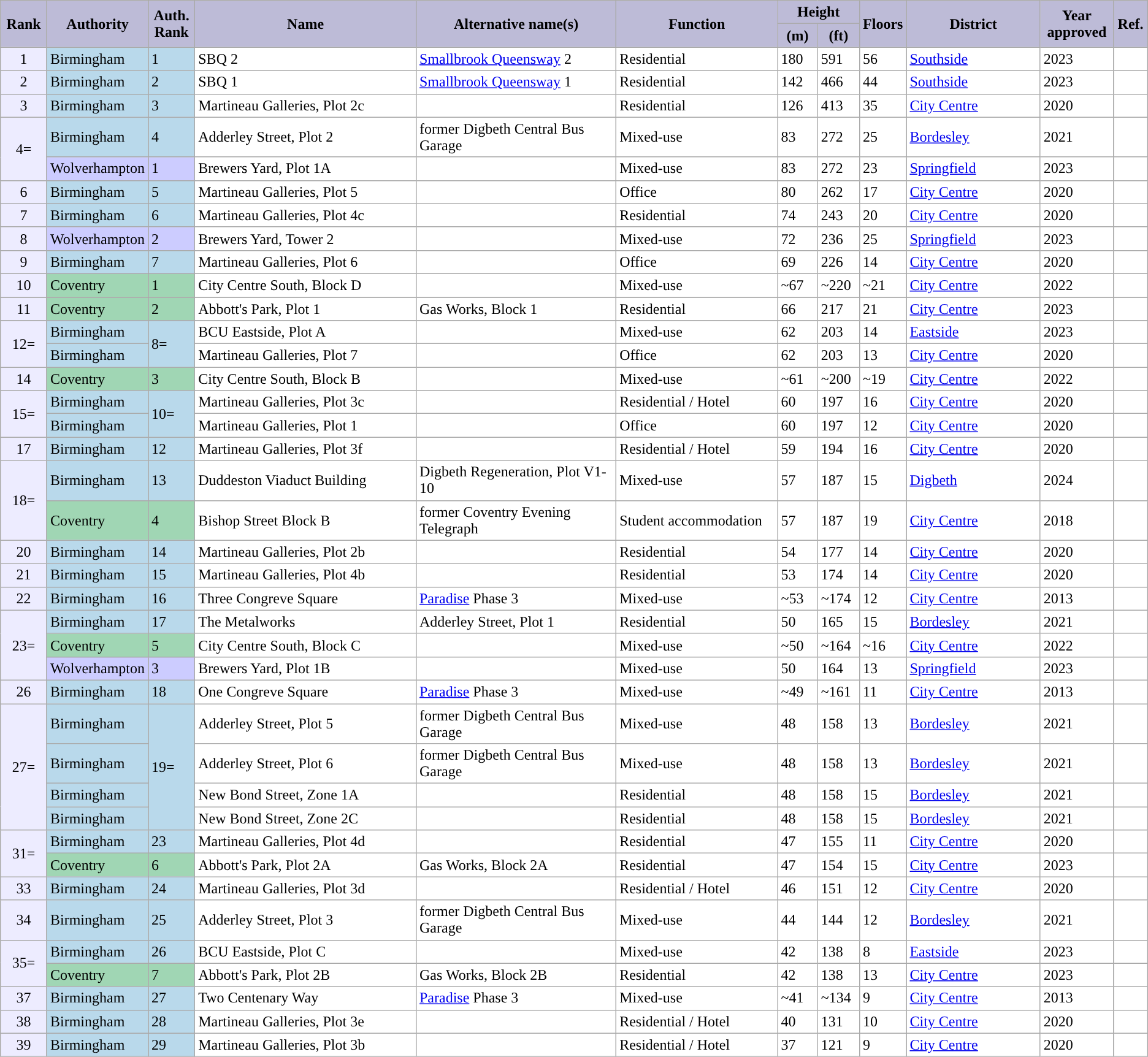<table class="wikitable sortable" style="border:#999; background:white;">
<tr>
<th class="unsortable" rowspan="2" style="background-color:#bdbbd7; text-align:center; width:45px;"><span><strong>Rank</strong></span></th>
<th rowspan="2" style="background-color:#bdbbd7; text-align:center; width: 90px;"><span><strong>Authority</strong></span></th>
<th rowspan="2" class="unsortable" style="background-color:#bdbbd7; text-align:center; width: 45px;"><span><strong>Auth. Rank</strong></span></th>
<th rowspan="2" style="background-color:#bdbbd7; text-align:center; width:285px;"><span><strong>Name</strong></span></th>
<th class="unsortable" rowspan="2" style="background-color:#bdbbd7; text-align:center; width:250px;"><span><strong>Alternative name(s)</strong></span></th>
<th rowspan="2" style="background-color:#bdbbd7; text-align:center; width:190px;"><span><strong>Function</strong></span></th>
<th colspan="2" style="background-color:#bdbbd7; text-align:center"><span><strong>Height</strong></span></th>
<th rowspan="2" style="background-color:#bdbbd7; text-align:center; width:35px;"><span><strong>Floors</strong></span></th>
<th rowspan="2" style="background-color:#bdbbd7; text-align:center; width:160px;"><span><strong>District</strong></span></th>
<th rowspan="2" style="background-color:#bdbbd7; text-align:center; width:75px;"><span><strong>Year approved</strong></span></th>
<th class="unsortable" rowspan="2" style="background-color:#bdbbd7; text-align:center; width:30px;"><span><strong>Ref.</strong></span></th>
</tr>
<tr>
<th class="unsortable" style="background-color:#bdbbd7; text-align:center; width:40px;"><span><strong>(m)</strong></span></th>
<th class="unsortable" style="background-color:#bdbbd7; text-align:center; width:40px;"><span><strong>(ft)</strong></span></th>
</tr>
<tr>
<td style="text-align:center; background:#edecff;">1</td>
<td style="background-color:#B9D9EB">Birmingham</td>
<td style="background-color:#B9D9EB">1</td>
<td>SBQ 2</td>
<td><a href='#'>Smallbrook Queensway</a> 2</td>
<td>Residential</td>
<td>180</td>
<td>591</td>
<td>56</td>
<td><a href='#'>Southside</a></td>
<td>2023</td>
<td></td>
</tr>
<tr>
<td style="text-align:center; background:#edecff;">2</td>
<td style="background-color:#B9D9EB">Birmingham</td>
<td style="background-color:#B9D9EB">2</td>
<td>SBQ 1</td>
<td><a href='#'>Smallbrook Queensway</a> 1</td>
<td>Residential</td>
<td>142</td>
<td>466</td>
<td>44</td>
<td><a href='#'>Southside</a></td>
<td>2023</td>
<td></td>
</tr>
<tr>
<td style="text-align:center; background:#edecff;">3</td>
<td style="background-color:#B9D9EB">Birmingham</td>
<td style="background-color:#B9D9EB">3</td>
<td>Martineau Galleries, Plot 2c</td>
<td></td>
<td>Residential</td>
<td>126</td>
<td>413</td>
<td>35</td>
<td><a href='#'>City Centre</a></td>
<td>2020</td>
<td></td>
</tr>
<tr>
<td rowspan="2" style="text-align:center; background:#edecff;">4=</td>
<td style="background-color:#B9D9EB">Birmingham</td>
<td style="background-color:#B9D9EB">4</td>
<td>Adderley Street, Plot 2</td>
<td>former Digbeth Central Bus Garage</td>
<td>Mixed-use</td>
<td>83</td>
<td>272</td>
<td>25</td>
<td><a href='#'>Bordesley</a></td>
<td>2021</td>
<td></td>
</tr>
<tr>
<td style="background-color:#CCCCFF">Wolverhampton</td>
<td style="background-color:#CCCCFF">1</td>
<td>Brewers Yard, Plot 1A</td>
<td></td>
<td>Mixed-use</td>
<td>83</td>
<td>272</td>
<td>23</td>
<td><a href='#'>Springfield</a></td>
<td>2023</td>
<td></td>
</tr>
<tr>
<td style="text-align:center; background:#edecff;">6</td>
<td style="background-color:#B9D9EB">Birmingham</td>
<td style="background-color:#B9D9EB">5</td>
<td>Martineau Galleries, Plot 5</td>
<td></td>
<td>Office</td>
<td>80</td>
<td>262</td>
<td>17</td>
<td><a href='#'>City Centre</a></td>
<td>2020</td>
<td></td>
</tr>
<tr>
<td style="text-align:center; background:#edecff;">7</td>
<td style="background-color:#B9D9EB">Birmingham</td>
<td style="background-color:#B9D9EB">6</td>
<td>Martineau Galleries, Plot 4c</td>
<td></td>
<td>Residential</td>
<td>74</td>
<td>243</td>
<td>20</td>
<td><a href='#'>City Centre</a></td>
<td>2020</td>
<td></td>
</tr>
<tr>
<td style="text-align:center; background:#edecff;">8</td>
<td style="background-color:#CCCCFF">Wolverhampton</td>
<td style="background-color:#CCCCFF">2</td>
<td>Brewers Yard, Tower 2</td>
<td></td>
<td>Mixed-use</td>
<td>72</td>
<td>236</td>
<td>25</td>
<td><a href='#'>Springfield</a></td>
<td>2023</td>
<td></td>
</tr>
<tr>
<td style="text-align:center; background:#edecff;">9</td>
<td style="background-color:#B9D9EB">Birmingham</td>
<td style="background-color:#B9D9EB">7</td>
<td>Martineau Galleries, Plot 6</td>
<td></td>
<td>Office</td>
<td>69</td>
<td>226</td>
<td>14</td>
<td><a href='#'>City Centre</a></td>
<td>2020</td>
<td></td>
</tr>
<tr>
<td style="text-align:center; background:#edecff;">10</td>
<td style="background-color:#A0D6B4">Coventry</td>
<td style="background-color:#A0D6B4">1</td>
<td>City Centre South, Block D</td>
<td></td>
<td>Mixed-use</td>
<td>~67</td>
<td>~220</td>
<td>~21</td>
<td><a href='#'>City Centre</a></td>
<td>2022</td>
<td></td>
</tr>
<tr>
<td style="text-align:center; background:#edecff;">11</td>
<td style="background-color:#A0D6B4">Coventry</td>
<td style="background-color:#A0D6B4">2</td>
<td>Abbott's Park, Plot 1</td>
<td>Gas Works, Block 1</td>
<td>Residential</td>
<td>66</td>
<td>217</td>
<td>21</td>
<td><a href='#'>City Centre</a></td>
<td>2023</td>
<td></td>
</tr>
<tr>
<td rowspan="2" style="text-align:center; background:#edecff;">12=</td>
<td style="background-color:#B9D9EB">Birmingham</td>
<td rowspan="2" style="background-color:#B9D9EB">8=</td>
<td>BCU Eastside, Plot A</td>
<td></td>
<td>Mixed-use</td>
<td>62</td>
<td>203</td>
<td>14</td>
<td><a href='#'>Eastside</a></td>
<td>2023</td>
<td></td>
</tr>
<tr>
<td style=background:#B9D9EB;">Birmingham</td>
<td>Martineau Galleries, Plot 7</td>
<td></td>
<td>Office</td>
<td>62</td>
<td>203</td>
<td>13</td>
<td><a href='#'>City Centre</a></td>
<td>2020</td>
<td></td>
</tr>
<tr>
<td style="text-align:center; background:#edecff;">14</td>
<td style="background-color:#A0D6B4">Coventry</td>
<td style="background-color:#A0D6B4">3</td>
<td>City Centre South, Block B</td>
<td></td>
<td>Mixed-use</td>
<td>~61</td>
<td>~200</td>
<td>~19</td>
<td><a href='#'>City Centre</a></td>
<td>2022</td>
<td></td>
</tr>
<tr>
<td rowspan="2" style="text-align:center; background:#edecff;">15=</td>
<td style="background-color:#B9D9EB">Birmingham</td>
<td rowspan="2" style="background-color:#B9D9EB">10=</td>
<td>Martineau Galleries, Plot 3c</td>
<td></td>
<td>Residential / Hotel</td>
<td>60</td>
<td>197</td>
<td>16</td>
<td><a href='#'>City Centre</a></td>
<td>2020</td>
<td></td>
</tr>
<tr>
<td style=background:#B9D9EB;">Birmingham</td>
<td>Martineau Galleries, Plot 1</td>
<td></td>
<td>Office</td>
<td>60</td>
<td>197</td>
<td>12</td>
<td><a href='#'>City Centre</a></td>
<td>2020</td>
<td></td>
</tr>
<tr>
<td style="text-align:center; background:#edecff;">17</td>
<td style="background-color:#B9D9EB">Birmingham</td>
<td style="background-color:#B9D9EB">12</td>
<td>Martineau Galleries, Plot 3f</td>
<td></td>
<td>Residential / Hotel</td>
<td>59</td>
<td>194</td>
<td>16</td>
<td><a href='#'>City Centre</a></td>
<td>2020</td>
<td></td>
</tr>
<tr>
<td rowspan="2" style="text-align:center; background:#edecff;">18=</td>
<td style="background-color:#B9D9EB">Birmingham</td>
<td style="background-color:#B9D9EB">13</td>
<td>Duddeston Viaduct Building</td>
<td>Digbeth Regeneration, Plot V1-10</td>
<td>Mixed-use</td>
<td>57</td>
<td>187</td>
<td>15</td>
<td><a href='#'>Digbeth</a></td>
<td>2024</td>
<td></td>
</tr>
<tr>
<td style="background-color:#A0D6B4">Coventry</td>
<td style="background-color:#A0D6B4">4</td>
<td>Bishop Street Block B</td>
<td>former Coventry Evening Telegraph</td>
<td>Student accommodation</td>
<td>57</td>
<td>187</td>
<td>19</td>
<td><a href='#'>City Centre</a></td>
<td>2018</td>
<td></td>
</tr>
<tr>
<td style="text-align:center; background:#edecff;">20</td>
<td style="background-color:#B9D9EB">Birmingham</td>
<td style="background-color:#B9D9EB">14</td>
<td>Martineau Galleries, Plot 2b</td>
<td></td>
<td>Residential</td>
<td>54</td>
<td>177</td>
<td>14</td>
<td><a href='#'>City Centre</a></td>
<td>2020</td>
<td></td>
</tr>
<tr>
<td style="text-align:center; background:#edecff;">21</td>
<td style="background-color:#B9D9EB">Birmingham</td>
<td style="background-color:#B9D9EB">15</td>
<td>Martineau Galleries, Plot 4b</td>
<td></td>
<td>Residential</td>
<td>53</td>
<td>174</td>
<td>14</td>
<td><a href='#'>City Centre</a></td>
<td>2020</td>
<td></td>
</tr>
<tr>
<td style="text-align:center; background:#edecff;">22</td>
<td style="background-color:#B9D9EB">Birmingham</td>
<td style="background-color:#B9D9EB">16</td>
<td>Three Congreve Square</td>
<td><a href='#'>Paradise</a> Phase 3</td>
<td>Mixed-use</td>
<td>~53</td>
<td>~174</td>
<td>12</td>
<td><a href='#'>City Centre</a></td>
<td>2013</td>
<td></td>
</tr>
<tr>
<td rowspan="3" style="text-align:center; background:#edecff;">23=</td>
<td style="background-color:#B9D9EB">Birmingham</td>
<td style="background-color:#B9D9EB">17</td>
<td>The Metalworks</td>
<td>Adderley Street, Plot 1</td>
<td>Residential</td>
<td>50</td>
<td>165</td>
<td>15</td>
<td><a href='#'>Bordesley</a></td>
<td>2021</td>
<td></td>
</tr>
<tr>
<td style=background:#A0D6B4;">Coventry</td>
<td style="background-color:#A0D6B4">5</td>
<td>City Centre South, Block C</td>
<td></td>
<td>Mixed-use</td>
<td>~50</td>
<td>~164</td>
<td>~16</td>
<td><a href='#'>City Centre</a></td>
<td>2022</td>
<td></td>
</tr>
<tr>
<td style="background-color:#CCCCFF">Wolverhampton</td>
<td style="background-color:#CCCCFF">3</td>
<td>Brewers Yard, Plot 1B</td>
<td></td>
<td>Mixed-use</td>
<td>50</td>
<td>164</td>
<td>13</td>
<td><a href='#'>Springfield</a></td>
<td>2023</td>
<td></td>
</tr>
<tr>
<td style="text-align:center; background:#edecff;">26</td>
<td style="background-color:#B9D9EB">Birmingham</td>
<td style="background-color:#B9D9EB">18</td>
<td>One Congreve Square</td>
<td><a href='#'>Paradise</a> Phase 3</td>
<td>Mixed-use</td>
<td>~49</td>
<td>~161</td>
<td>11</td>
<td><a href='#'>City Centre</a></td>
<td>2013</td>
<td></td>
</tr>
<tr>
<td rowspan="4" style="text-align:center; background:#edecff;">27=</td>
<td style="background-color:#B9D9EB">Birmingham</td>
<td rowspan="4" style="background-color:#B9D9EB">19=</td>
<td>Adderley Street, Plot 5</td>
<td>former Digbeth Central Bus Garage</td>
<td>Mixed-use</td>
<td>48</td>
<td>158</td>
<td>13</td>
<td><a href='#'>Bordesley</a></td>
<td>2021</td>
<td></td>
</tr>
<tr>
<td style=background:#B9D9EB;">Birmingham</td>
<td>Adderley Street, Plot 6</td>
<td>former Digbeth Central Bus Garage</td>
<td>Mixed-use</td>
<td>48</td>
<td>158</td>
<td>13</td>
<td><a href='#'>Bordesley</a></td>
<td>2021</td>
<td></td>
</tr>
<tr>
<td style=background:#B9D9EB;">Birmingham</td>
<td>New Bond Street, Zone 1A</td>
<td></td>
<td>Residential</td>
<td>48</td>
<td>158</td>
<td>15</td>
<td><a href='#'>Bordesley</a></td>
<td>2021</td>
<td></td>
</tr>
<tr>
<td style=background:#B9D9EB;">Birmingham</td>
<td>New Bond Street, Zone 2C</td>
<td></td>
<td>Residential</td>
<td>48</td>
<td>158</td>
<td>15</td>
<td><a href='#'>Bordesley</a></td>
<td>2021</td>
<td></td>
</tr>
<tr>
<td rowspan="2" style="text-align:center; background:#edecff;">31=</td>
<td style="background-color:#B9D9EB">Birmingham</td>
<td style="background-color:#B9D9EB">23</td>
<td>Martineau Galleries, Plot 4d</td>
<td></td>
<td>Residential</td>
<td>47</td>
<td>155</td>
<td>11</td>
<td><a href='#'>City Centre</a></td>
<td>2020</td>
<td></td>
</tr>
<tr>
<td style="background-color:#A0D6B4">Coventry</td>
<td style="background-color:#A0D6B4">6</td>
<td>Abbott's Park, Plot 2A</td>
<td>Gas Works, Block 2A</td>
<td>Residential</td>
<td>47</td>
<td>154</td>
<td>15</td>
<td><a href='#'>City Centre</a></td>
<td>2023</td>
<td></td>
</tr>
<tr>
<td style="text-align:center; background:#edecff;">33</td>
<td style="background-color:#B9D9EB">Birmingham</td>
<td style="background-color:#B9D9EB">24</td>
<td>Martineau Galleries, Plot 3d</td>
<td></td>
<td>Residential / Hotel</td>
<td>46</td>
<td>151</td>
<td>12</td>
<td><a href='#'>City Centre</a></td>
<td>2020</td>
<td></td>
</tr>
<tr>
<td style="text-align:center; background:#edecff;">34</td>
<td style="background-color:#B9D9EB">Birmingham</td>
<td style="background-color:#B9D9EB">25</td>
<td>Adderley Street, Plot 3</td>
<td>former Digbeth Central Bus Garage</td>
<td>Mixed-use</td>
<td>44</td>
<td>144</td>
<td>12</td>
<td><a href='#'>Bordesley</a></td>
<td>2021</td>
<td></td>
</tr>
<tr>
<td rowspan="2" style="text-align:center; background:#edecff;">35=</td>
<td style="background-color:#B9D9EB">Birmingham</td>
<td style="background-color:#B9D9EB">26</td>
<td>BCU Eastside, Plot C</td>
<td></td>
<td>Mixed-use</td>
<td>42</td>
<td>138</td>
<td>8</td>
<td><a href='#'>Eastside</a></td>
<td>2023</td>
<td></td>
</tr>
<tr>
<td style="background-color:#A0D6B4">Coventry</td>
<td style="background-color:#A0D6B4">7</td>
<td>Abbott's Park, Plot 2B</td>
<td>Gas Works, Block 2B</td>
<td>Residential</td>
<td>42</td>
<td>138</td>
<td>13</td>
<td><a href='#'>City Centre</a></td>
<td>2023</td>
<td></td>
</tr>
<tr>
<td style="text-align:center; background:#edecff;">37</td>
<td style="background-color:#B9D9EB">Birmingham</td>
<td style="background-color:#B9D9EB">27</td>
<td>Two Centenary Way</td>
<td><a href='#'>Paradise</a> Phase 3</td>
<td>Mixed-use</td>
<td>~41</td>
<td>~134</td>
<td>9</td>
<td><a href='#'>City Centre</a></td>
<td>2013</td>
<td></td>
</tr>
<tr>
<td style="text-align:center; background:#edecff;">38</td>
<td style="background-color:#B9D9EB">Birmingham</td>
<td style="background-color:#B9D9EB">28</td>
<td>Martineau Galleries, Plot 3e</td>
<td></td>
<td>Residential / Hotel</td>
<td>40</td>
<td>131</td>
<td>10</td>
<td><a href='#'>City Centre</a></td>
<td>2020</td>
<td></td>
</tr>
<tr>
<td style="text-align:center; background:#edecff;">39</td>
<td style="background-color:#B9D9EB">Birmingham</td>
<td style="background-color:#B9D9EB">29</td>
<td>Martineau Galleries, Plot 3b</td>
<td></td>
<td>Residential / Hotel</td>
<td>37</td>
<td>121</td>
<td>9</td>
<td><a href='#'>City Centre</a></td>
<td>2020</td>
<td></td>
</tr>
</table>
